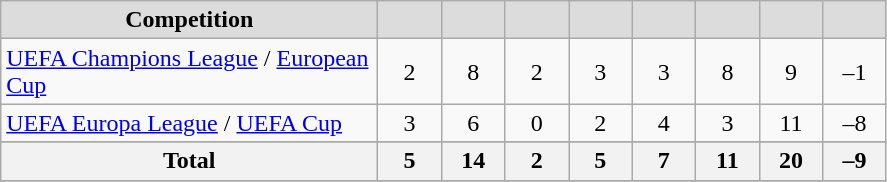<table class="wikitable" style="text-align: center;">
<tr>
<th width="244" style="background:#DCDCDC">Competition</th>
<th width="35" style="background:#DCDCDC"></th>
<th width="35" style="background:#DCDCDC"></th>
<th width="35" style="background:#DCDCDC"></th>
<th width="35" style="background:#DCDCDC"></th>
<th width="35" style="background:#DCDCDC"></th>
<th width="35" style="background:#DCDCDC"></th>
<th width="35" style="background:#DCDCDC"></th>
<th width="35" style="background:#DCDCDC"></th>
</tr>
<tr>
<td align=left><a href='#'>UEFA Champions League</a> / <a href='#'>European Cup</a></td>
<td>2</td>
<td>8</td>
<td>2</td>
<td>3</td>
<td>3</td>
<td>8</td>
<td>9</td>
<td>–1</td>
</tr>
<tr>
<td align=left><a href='#'>UEFA Europa League</a> / <a href='#'>UEFA Cup</a></td>
<td>3</td>
<td>6</td>
<td>0</td>
<td>2</td>
<td>4</td>
<td>3</td>
<td>11</td>
<td>–8</td>
</tr>
<tr>
</tr>
<tr class="sortbottom">
<th>Total</th>
<th>5</th>
<th>14</th>
<th>2</th>
<th>5</th>
<th>7</th>
<th>11</th>
<th>20</th>
<th>–9</th>
</tr>
<tr>
</tr>
</table>
